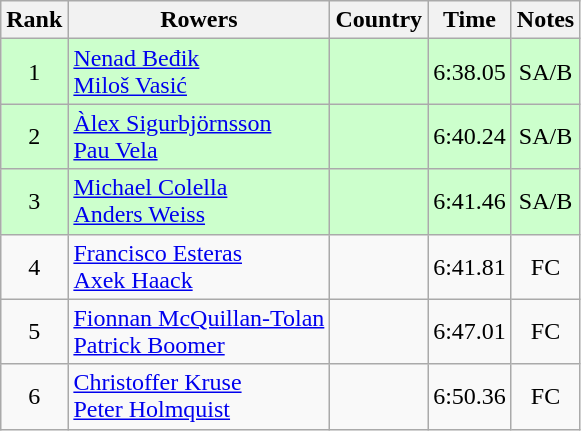<table class="wikitable" style="text-align:center">
<tr>
<th>Rank</th>
<th>Rowers</th>
<th>Country</th>
<th>Time</th>
<th>Notes</th>
</tr>
<tr bgcolor=ccffcc>
<td>1</td>
<td align="left"><a href='#'>Nenad Beđik</a><br><a href='#'>Miloš Vasić</a></td>
<td align="left"></td>
<td>6:38.05</td>
<td>SA/B</td>
</tr>
<tr bgcolor=ccffcc>
<td>2</td>
<td align="left"><a href='#'>Àlex Sigurbjörnsson</a><br><a href='#'>Pau Vela</a></td>
<td align="left"></td>
<td>6:40.24</td>
<td>SA/B</td>
</tr>
<tr bgcolor=ccffcc>
<td>3</td>
<td align="left"><a href='#'>Michael Colella</a><br><a href='#'>Anders Weiss</a></td>
<td align="left"></td>
<td>6:41.46</td>
<td>SA/B</td>
</tr>
<tr>
<td>4</td>
<td align="left"><a href='#'>Francisco Esteras</a><br><a href='#'>Axek Haack</a></td>
<td align="left"></td>
<td>6:41.81</td>
<td>FC</td>
</tr>
<tr>
<td>5</td>
<td align="left"><a href='#'>Fionnan McQuillan-Tolan</a><br><a href='#'>Patrick Boomer</a></td>
<td align="left"></td>
<td>6:47.01</td>
<td>FC</td>
</tr>
<tr>
<td>6</td>
<td align="left"><a href='#'>Christoffer Kruse</a><br><a href='#'>Peter Holmquist</a></td>
<td align="left"></td>
<td>6:50.36</td>
<td>FC</td>
</tr>
</table>
